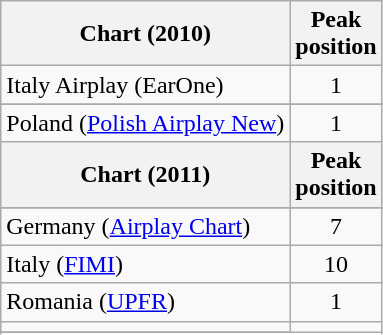<table class="wikitable sortable">
<tr>
<th>Chart (2010)</th>
<th>Peak<br> position</th>
</tr>
<tr>
<td>Italy Airplay (EarOne)</td>
<td style="text-align:center;">1</td>
</tr>
<tr>
</tr>
<tr>
</tr>
<tr>
</tr>
<tr>
<td>Poland (<a href='#'>Polish Airplay New</a>)</td>
<td align="center">1</td>
</tr>
<tr>
<th>Chart (2011)</th>
<th>Peak<br>position</th>
</tr>
<tr>
</tr>
<tr>
</tr>
<tr>
<td align="left">Germany (<a href='#'>Airplay Chart</a>)</td>
<td style="text-align:center;">7</td>
</tr>
<tr>
<td>Italy (<a href='#'>FIMI</a>)</td>
<td style="text-align:center;">10</td>
</tr>
<tr>
<td>Romania (<a href='#'>UPFR</a>)</td>
<td style="text-align:center;">1</td>
</tr>
<tr>
<td></td>
</tr>
<tr>
</tr>
<tr>
</tr>
<tr>
</tr>
</table>
